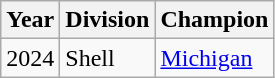<table class="wikitable">
<tr>
<th>Year</th>
<th>Division</th>
<th>Champion</th>
</tr>
<tr>
<td>2024</td>
<td>Shell</td>
<td><a href='#'>Michigan</a></td>
</tr>
</table>
